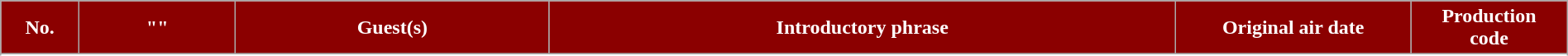<table class="wikitable plainrowheaders" style="width:100%; margin:auto;">
<tr>
<th style="background-color: #8B0000; color:#ffffff" width=5%><abbr>No.</abbr></th>
<th style="background-color: #8B0000; color:#ffffff" width=10%>"<a href='#'></a>"</th>
<th style="background-color: #8B0000; color:#ffffff" width=20%>Guest(s)</th>
<th style="background-color: #8B0000; color:#ffffff" width=40%>Introductory phrase</th>
<th style="background-color: #8B0000; color:#ffffff" width=15%>Original air date</th>
<th style="background-color: #8B0000; color:#ffffff" width=10%>Production <br> code</th>
</tr>
<tr>
</tr>
<tr>
</tr>
<tr>
</tr>
<tr>
</tr>
<tr>
</tr>
<tr>
</tr>
<tr>
</tr>
<tr>
</tr>
</table>
